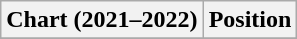<table class="wikitable plainrowheaders" style="text-align:center;">
<tr>
<th>Chart (2021–2022)</th>
<th>Position</th>
</tr>
<tr>
</tr>
</table>
